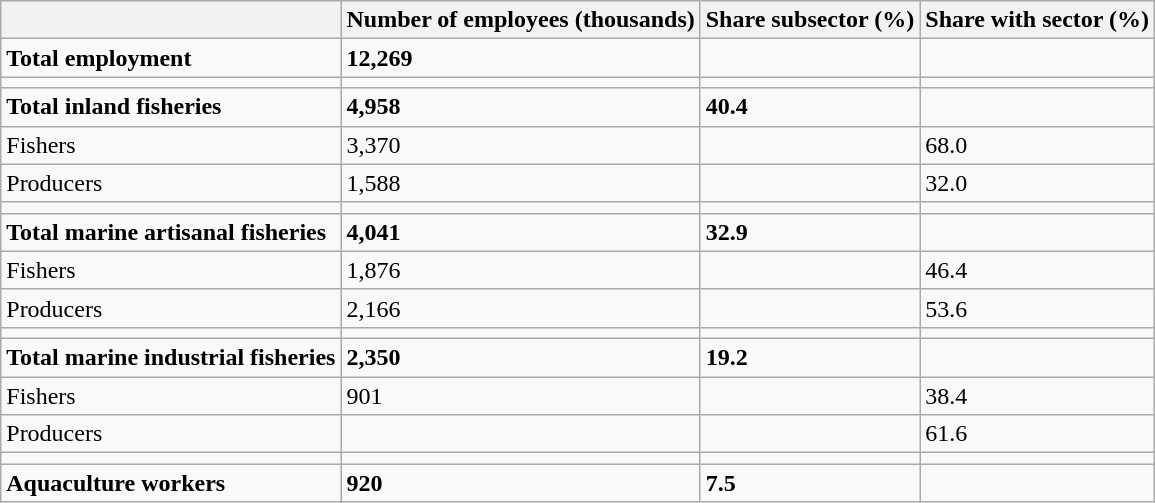<table class="wikitable">
<tr>
<th></th>
<th>Number of employees (thousands)</th>
<th>Share subsector (%)</th>
<th>Share with sector (%)</th>
</tr>
<tr>
<td><strong>Total employment</strong></td>
<td><strong>12,269</strong></td>
<td></td>
<td></td>
</tr>
<tr>
<td></td>
<td></td>
<td></td>
<td></td>
</tr>
<tr>
<td><strong>Total inland fisheries</strong></td>
<td><strong>4,958</strong></td>
<td><strong>40.4</strong></td>
<td></td>
</tr>
<tr>
<td>Fishers</td>
<td>3,370</td>
<td></td>
<td>68.0</td>
</tr>
<tr>
<td>Producers</td>
<td>1,588</td>
<td></td>
<td>32.0</td>
</tr>
<tr>
<td></td>
<td></td>
<td></td>
<td></td>
</tr>
<tr>
<td><strong>Total marine artisanal fisheries</strong></td>
<td><strong>4,041</strong></td>
<td><strong>32.9</strong></td>
<td></td>
</tr>
<tr>
<td>Fishers</td>
<td>1,876</td>
<td></td>
<td>46.4</td>
</tr>
<tr>
<td>Producers</td>
<td>2,166</td>
<td></td>
<td>53.6</td>
</tr>
<tr>
<td></td>
<td></td>
<td></td>
<td></td>
</tr>
<tr>
<td><strong>Total marine industrial fisheries</strong></td>
<td><strong>2,350</strong></td>
<td><strong>19.2</strong></td>
<td></td>
</tr>
<tr>
<td>Fishers</td>
<td>901</td>
<td></td>
<td>38.4</td>
</tr>
<tr>
<td>Producers</td>
<td></td>
<td></td>
<td>61.6</td>
</tr>
<tr>
<td></td>
<td></td>
<td></td>
<td></td>
</tr>
<tr>
<td><strong>Aquaculture workers</strong></td>
<td><strong>920</strong></td>
<td><strong>7.5</strong></td>
<td></td>
</tr>
</table>
